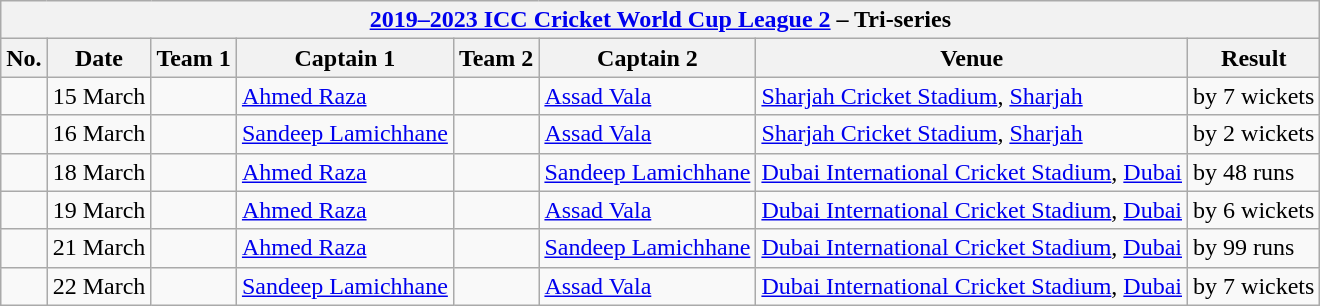<table class="wikitable">
<tr>
<th colspan="9"><a href='#'>2019–2023 ICC Cricket World Cup League 2</a> – Tri-series</th>
</tr>
<tr>
<th>No.</th>
<th>Date</th>
<th>Team 1</th>
<th>Captain 1</th>
<th>Team 2</th>
<th>Captain 2</th>
<th>Venue</th>
<th>Result</th>
</tr>
<tr>
<td></td>
<td>15 March</td>
<td></td>
<td><a href='#'>Ahmed Raza</a></td>
<td></td>
<td><a href='#'>Assad Vala</a></td>
<td><a href='#'>Sharjah Cricket Stadium</a>, <a href='#'>Sharjah</a></td>
<td> by 7 wickets</td>
</tr>
<tr>
<td></td>
<td>16 March</td>
<td></td>
<td><a href='#'>Sandeep Lamichhane</a></td>
<td></td>
<td><a href='#'>Assad Vala</a></td>
<td><a href='#'>Sharjah Cricket Stadium</a>, <a href='#'>Sharjah</a></td>
<td> by 2 wickets</td>
</tr>
<tr>
<td></td>
<td>18 March</td>
<td></td>
<td><a href='#'>Ahmed Raza</a></td>
<td></td>
<td><a href='#'>Sandeep Lamichhane</a></td>
<td><a href='#'>Dubai International Cricket Stadium</a>, <a href='#'>Dubai</a></td>
<td> by 48 runs</td>
</tr>
<tr>
<td></td>
<td>19 March</td>
<td></td>
<td><a href='#'>Ahmed Raza</a></td>
<td></td>
<td><a href='#'>Assad Vala</a></td>
<td><a href='#'>Dubai International Cricket Stadium</a>, <a href='#'>Dubai</a></td>
<td> by 6 wickets</td>
</tr>
<tr>
<td></td>
<td>21 March</td>
<td></td>
<td><a href='#'>Ahmed Raza</a></td>
<td></td>
<td><a href='#'>Sandeep Lamichhane</a></td>
<td><a href='#'>Dubai International Cricket Stadium</a>, <a href='#'>Dubai</a></td>
<td> by 99 runs</td>
</tr>
<tr>
<td></td>
<td>22 March</td>
<td></td>
<td><a href='#'>Sandeep Lamichhane</a></td>
<td></td>
<td><a href='#'>Assad Vala</a></td>
<td><a href='#'>Dubai International Cricket Stadium</a>, <a href='#'>Dubai</a></td>
<td> by 7 wickets</td>
</tr>
</table>
